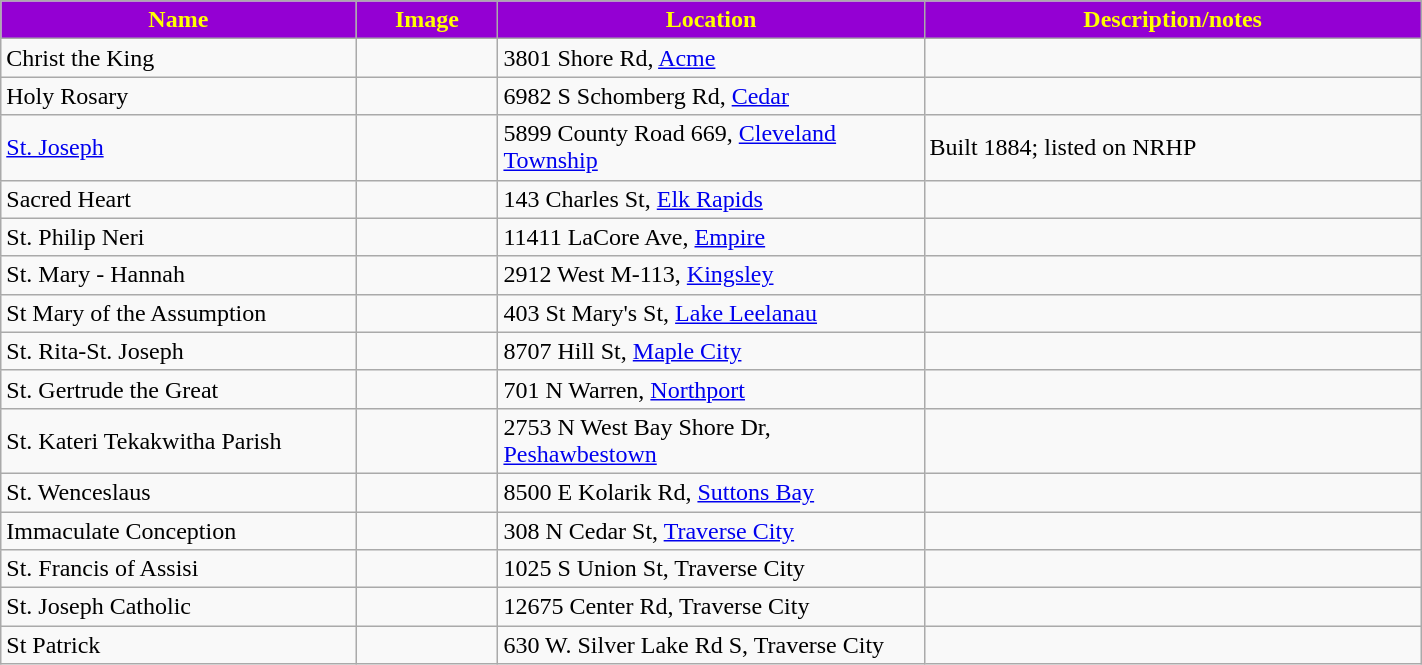<table class="wikitable sortable" style="width:75%">
<tr>
<th style="background:darkviolet; color:yellow;" width="25%"><strong>Name</strong></th>
<th style="background:darkviolet; color:yellow;" width="10%"><strong>Image</strong></th>
<th style="background:darkviolet; color:yellow;" width="30%"><strong>Location</strong></th>
<th style="background:darkviolet; color:yellow;" width="35%"><strong>Description/notes</strong></th>
</tr>
<tr>
<td>Christ the King</td>
<td></td>
<td>3801 Shore Rd, <a href='#'>Acme</a></td>
<td></td>
</tr>
<tr>
<td>Holy Rosary</td>
<td></td>
<td>6982 S Schomberg Rd, <a href='#'>Cedar</a></td>
<td></td>
</tr>
<tr>
<td><a href='#'>St. Joseph</a></td>
<td></td>
<td>5899 County Road 669, <a href='#'>Cleveland Township</a></td>
<td>Built 1884; listed on NRHP</td>
</tr>
<tr>
<td>Sacred Heart</td>
<td></td>
<td>143 Charles St, <a href='#'>Elk Rapids</a></td>
<td></td>
</tr>
<tr>
<td>St. Philip Neri</td>
<td></td>
<td>11411 LaCore Ave, <a href='#'>Empire</a></td>
<td></td>
</tr>
<tr>
<td>St. Mary - Hannah</td>
<td></td>
<td>2912 West M-113, <a href='#'>Kingsley</a></td>
<td></td>
</tr>
<tr>
<td>St Mary of the Assumption</td>
<td></td>
<td>403 St Mary's St, <a href='#'>Lake Leelanau</a></td>
<td></td>
</tr>
<tr>
<td>St. Rita-St. Joseph</td>
<td></td>
<td>8707 Hill St, <a href='#'>Maple City</a></td>
<td></td>
</tr>
<tr>
<td>St. Gertrude the Great</td>
<td></td>
<td>701 N Warren, <a href='#'>Northport</a></td>
<td></td>
</tr>
<tr>
<td>St. Kateri Tekakwitha Parish</td>
<td></td>
<td>2753 N West Bay Shore Dr, <a href='#'>Peshawbestown</a></td>
<td></td>
</tr>
<tr>
<td>St. Wenceslaus</td>
<td></td>
<td>8500 E Kolarik Rd, <a href='#'>Suttons Bay</a></td>
<td></td>
</tr>
<tr>
<td>Immaculate Conception</td>
<td></td>
<td>308 N Cedar St, <a href='#'>Traverse City</a></td>
<td></td>
</tr>
<tr>
<td>St. Francis of Assisi</td>
<td></td>
<td>1025 S Union St, Traverse City</td>
<td></td>
</tr>
<tr>
<td>St. Joseph Catholic</td>
<td></td>
<td>12675 Center Rd, Traverse City</td>
<td></td>
</tr>
<tr>
<td>St Patrick</td>
<td></td>
<td>630 W. Silver Lake Rd S, Traverse City</td>
<td></td>
</tr>
</table>
